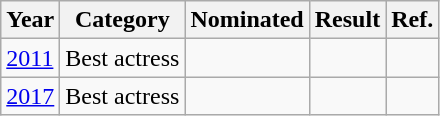<table class="wikitable">
<tr>
<th>Year</th>
<th>Category</th>
<th>Nominated</th>
<th>Result</th>
<th>Ref.</th>
</tr>
<tr>
<td><a href='#'>2011</a></td>
<td>Best actress</td>
<td></td>
<td></td>
<td></td>
</tr>
<tr>
<td><a href='#'>2017</a></td>
<td>Best actress</td>
<td></td>
<td></td>
<td></td>
</tr>
</table>
